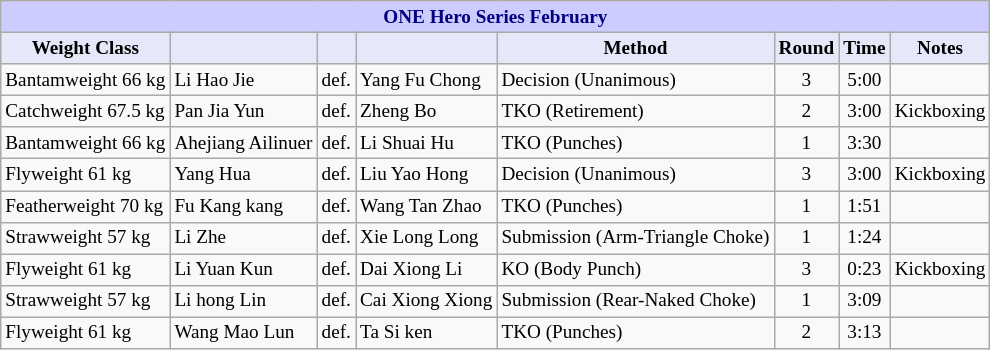<table class="wikitable" style="font-size: 80%;">
<tr>
<th colspan="8" style="background-color: #ccf; color: #000080; text-align: center;"><strong>ONE Hero Series February</strong></th>
</tr>
<tr>
<th colspan="1" style="background-color: #E6E8FA; color: #000000; text-align: center;">Weight Class</th>
<th colspan="1" style="background-color: #E6E8FA; color: #000000; text-align: center;"></th>
<th colspan="1" style="background-color: #E6E8FA; color: #000000; text-align: center;"></th>
<th colspan="1" style="background-color: #E6E8FA; color: #000000; text-align: center;"></th>
<th colspan="1" style="background-color: #E6E8FA; color: #000000; text-align: center;">Method</th>
<th colspan="1" style="background-color: #E6E8FA; color: #000000; text-align: center;">Round</th>
<th colspan="1" style="background-color: #E6E8FA; color: #000000; text-align: center;">Time</th>
<th colspan="1" style="background-color: #E6E8FA; color: #000000; text-align: center;">Notes</th>
</tr>
<tr>
<td>Bantamweight 66 kg</td>
<td> Li Hao Jie</td>
<td>def.</td>
<td> Yang Fu Chong</td>
<td>Decision (Unanimous)</td>
<td align=center>3</td>
<td align=center>5:00</td>
<td></td>
</tr>
<tr>
<td>Catchweight 67.5 kg</td>
<td> Pan Jia Yun</td>
<td>def.</td>
<td> Zheng Bo</td>
<td>TKO (Retirement)</td>
<td align=center>2</td>
<td align=center>3:00</td>
<td>Kickboxing</td>
</tr>
<tr>
<td>Bantamweight 66 kg</td>
<td> Ahejiang Ailinuer</td>
<td>def.</td>
<td> Li Shuai Hu</td>
<td>TKO (Punches)</td>
<td align=center>1</td>
<td align=center>3:30</td>
<td></td>
</tr>
<tr>
<td>Flyweight 61 kg</td>
<td> Yang Hua</td>
<td>def.</td>
<td> Liu Yao Hong</td>
<td>Decision (Unanimous)</td>
<td align=center>3</td>
<td align=center>3:00</td>
<td>Kickboxing</td>
</tr>
<tr>
<td>Featherweight 70 kg</td>
<td> Fu Kang kang</td>
<td>def.</td>
<td> Wang Tan Zhao</td>
<td>TKO (Punches)</td>
<td align=center>1</td>
<td align=center>1:51</td>
<td></td>
</tr>
<tr>
<td>Strawweight 57 kg</td>
<td> Li Zhe</td>
<td>def.</td>
<td> Xie Long Long</td>
<td>Submission (Arm-Triangle Choke)</td>
<td align=center>1</td>
<td align=center>1:24</td>
<td></td>
</tr>
<tr>
<td>Flyweight 61 kg</td>
<td> Li Yuan Kun</td>
<td>def.</td>
<td> Dai Xiong Li</td>
<td>KO (Body Punch)</td>
<td align=center>3</td>
<td align=center>0:23</td>
<td>Kickboxing</td>
</tr>
<tr>
<td>Strawweight 57 kg</td>
<td> Li hong Lin</td>
<td>def.</td>
<td> Cai Xiong Xiong</td>
<td>Submission (Rear-Naked Choke)</td>
<td align=center>1</td>
<td align=center>3:09</td>
<td></td>
</tr>
<tr>
<td>Flyweight 61 kg</td>
<td> Wang Mao Lun</td>
<td>def.</td>
<td> Ta Si ken</td>
<td>TKO (Punches)</td>
<td align=center>2</td>
<td align=center>3:13</td>
<td></td>
</tr>
</table>
